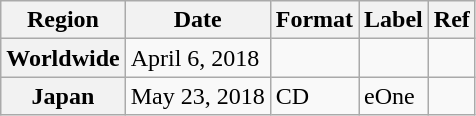<table class="wikitable plainrowheaders">
<tr>
<th scope="col">Region</th>
<th scope="col">Date</th>
<th scope="col">Format</th>
<th scope="col">Label</th>
<th scope="col">Ref</th>
</tr>
<tr>
<th scope="row">Worldwide</th>
<td>April 6, 2018</td>
<td></td>
<td></td>
<td style="text-align:center;"></td>
</tr>
<tr>
<th scope="row">Japan</th>
<td>May 23, 2018</td>
<td>CD</td>
<td>eOne</td>
<td style="text-align:center;"></td>
</tr>
</table>
